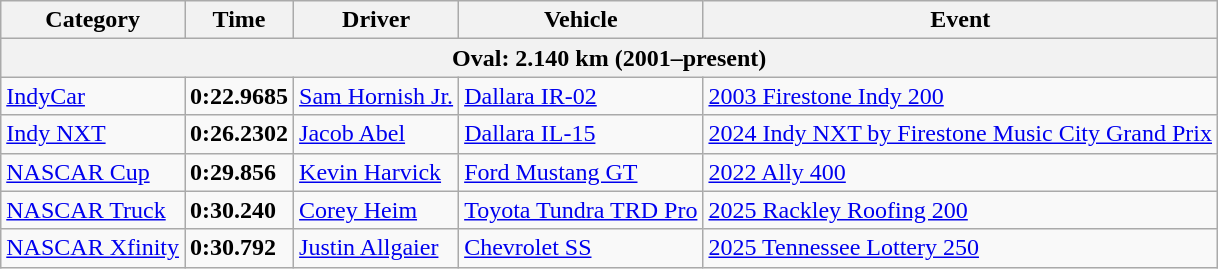<table class="wikitable">
<tr>
<th>Category</th>
<th>Time</th>
<th>Driver</th>
<th>Vehicle</th>
<th>Event</th>
</tr>
<tr>
<th colspan="5">Oval: 2.140 km (2001–present)</th>
</tr>
<tr>
<td><a href='#'>IndyCar</a></td>
<td><strong>0:22.9685</strong></td>
<td><a href='#'>Sam Hornish Jr.</a></td>
<td><a href='#'>Dallara IR-02</a></td>
<td><a href='#'>2003 Firestone Indy 200</a></td>
</tr>
<tr>
<td><a href='#'>Indy NXT</a></td>
<td><strong>0:26.2302</strong></td>
<td><a href='#'>Jacob Abel</a></td>
<td><a href='#'>Dallara IL-15</a></td>
<td><a href='#'>2024 Indy NXT by Firestone Music City Grand Prix</a></td>
</tr>
<tr>
<td><a href='#'>NASCAR Cup</a></td>
<td><strong>0:29.856</strong></td>
<td><a href='#'>Kevin Harvick</a></td>
<td><a href='#'>Ford Mustang GT</a></td>
<td><a href='#'>2022 Ally 400</a></td>
</tr>
<tr>
<td><a href='#'>NASCAR Truck</a></td>
<td><strong>0:30.240</strong></td>
<td><a href='#'>Corey Heim</a></td>
<td><a href='#'>Toyota Tundra TRD Pro</a></td>
<td><a href='#'>2025 Rackley Roofing 200</a></td>
</tr>
<tr>
<td><a href='#'>NASCAR Xfinity</a></td>
<td><strong>0:30.792</strong></td>
<td><a href='#'>Justin Allgaier</a></td>
<td><a href='#'>Chevrolet SS</a></td>
<td><a href='#'>2025 Tennessee Lottery 250</a></td>
</tr>
</table>
